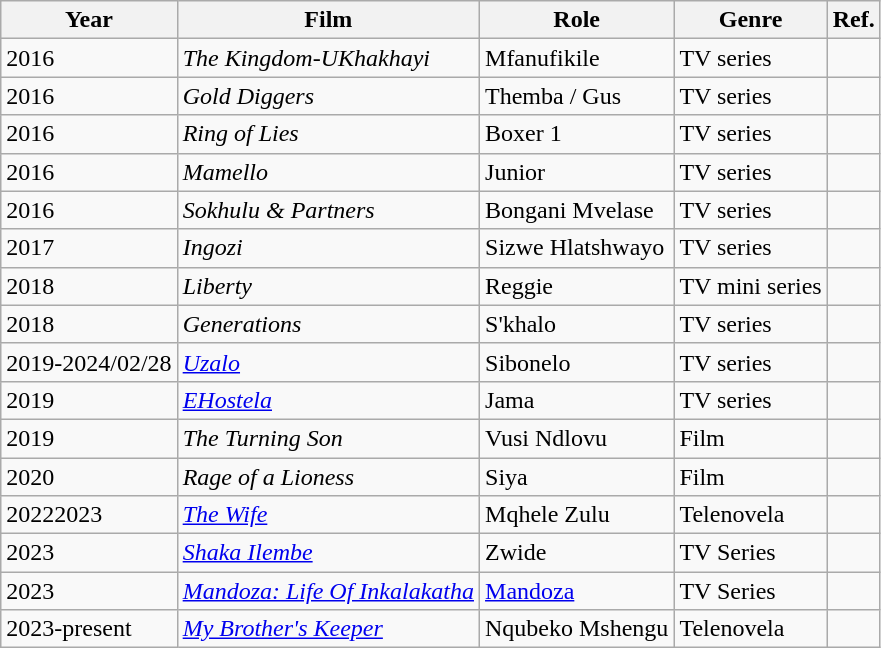<table class="wikitable">
<tr>
<th>Year</th>
<th>Film</th>
<th>Role</th>
<th>Genre</th>
<th>Ref.</th>
</tr>
<tr>
<td>2016</td>
<td><em>The Kingdom-UKhakhayi</em></td>
<td>Mfanufikile</td>
<td>TV series</td>
<td></td>
</tr>
<tr>
<td>2016</td>
<td><em>Gold Diggers</em></td>
<td>Themba / Gus</td>
<td>TV series</td>
<td></td>
</tr>
<tr>
<td>2016</td>
<td><em>Ring of Lies</em></td>
<td>Boxer 1</td>
<td>TV series</td>
<td></td>
</tr>
<tr>
<td>2016</td>
<td><em>Mamello</em></td>
<td>Junior</td>
<td>TV series</td>
<td></td>
</tr>
<tr>
<td>2016</td>
<td><em>Sokhulu & Partners</em></td>
<td>Bongani Mvelase</td>
<td>TV series</td>
<td></td>
</tr>
<tr>
<td>2017</td>
<td><em>Ingozi</em></td>
<td>Sizwe Hlatshwayo</td>
<td>TV series</td>
<td></td>
</tr>
<tr>
<td>2018</td>
<td><em>Liberty</em></td>
<td>Reggie</td>
<td>TV mini series</td>
<td></td>
</tr>
<tr>
<td>2018</td>
<td><em>Generations</em></td>
<td>S'khalo</td>
<td>TV series</td>
<td></td>
</tr>
<tr>
<td>2019-2024/02/28</td>
<td><em><a href='#'>Uzalo</a></em></td>
<td>Sibonelo</td>
<td>TV series</td>
<td></td>
</tr>
<tr>
<td>2019</td>
<td><em><a href='#'>EHostela</a></em></td>
<td>Jama</td>
<td>TV series</td>
<td></td>
</tr>
<tr>
<td>2019</td>
<td><em>The Turning Son</em></td>
<td>Vusi Ndlovu</td>
<td>Film</td>
<td></td>
</tr>
<tr>
<td>2020</td>
<td><em>Rage of a Lioness</em></td>
<td>Siya</td>
<td>Film</td>
<td></td>
</tr>
<tr>
<td>20222023</td>
<td><em><a href='#'>The Wife</a></em></td>
<td>Mqhele Zulu</td>
<td>Telenovela</td>
<td></td>
</tr>
<tr>
<td>2023</td>
<td><em><a href='#'>Shaka Ilembe</a></em></td>
<td>Zwide</td>
<td>TV Series</td>
<td></td>
</tr>
<tr>
<td>2023</td>
<td><em><a href='#'>Mandoza: Life Of Inkalakatha</a></em></td>
<td><a href='#'>Mandoza</a></td>
<td>TV Series</td>
<td></td>
</tr>
<tr>
<td>2023-present</td>
<td><em><a href='#'>My Brother's Keeper</a></em></td>
<td>Nqubeko Mshengu</td>
<td>Telenovela</td>
<td></td>
</tr>
</table>
